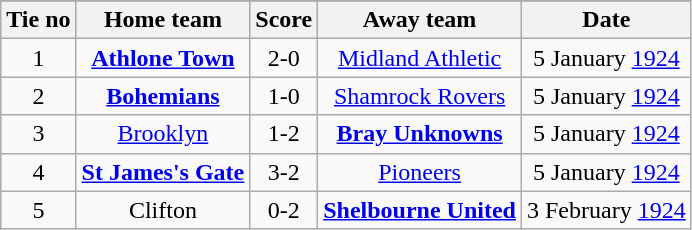<table class="wikitable" style="text-align: center">
<tr>
</tr>
<tr>
<th>Tie no</th>
<th>Home team</th>
<th>Score</th>
<th>Away team</th>
<th>Date</th>
</tr>
<tr>
<td>1</td>
<td><strong><a href='#'>Athlone Town</a></strong></td>
<td>2-0</td>
<td><a href='#'>Midland Athletic</a></td>
<td>5 January <a href='#'>1924</a></td>
</tr>
<tr>
<td>2</td>
<td><strong><a href='#'>Bohemians</a></strong></td>
<td>1-0</td>
<td><a href='#'>Shamrock Rovers</a></td>
<td>5 January <a href='#'>1924</a></td>
</tr>
<tr>
<td>3</td>
<td><a href='#'>Brooklyn</a></td>
<td>1-2</td>
<td><strong><a href='#'>Bray Unknowns</a></strong></td>
<td>5 January <a href='#'>1924</a></td>
</tr>
<tr>
<td>4</td>
<td><strong><a href='#'>St James's Gate</a></strong></td>
<td>3-2</td>
<td><a href='#'>Pioneers</a></td>
<td>5 January <a href='#'>1924</a></td>
</tr>
<tr>
<td>5</td>
<td>Clifton</td>
<td>0-2</td>
<td><strong><a href='#'>Shelbourne United</a></strong></td>
<td>3 February <a href='#'>1924</a></td>
</tr>
</table>
